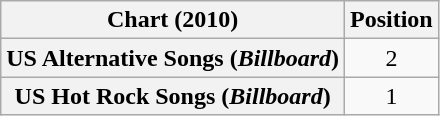<table class="wikitable sortable plainrowheaders" style="text-align:center">
<tr>
<th align="left">Chart (2010)</th>
<th align="center">Position<br></th>
</tr>
<tr>
<th scope="row">US Alternative Songs (<em>Billboard</em>)</th>
<td align="center">2</td>
</tr>
<tr>
<th scope="row">US Hot Rock Songs (<em>Billboard</em>)</th>
<td align="center">1</td>
</tr>
</table>
